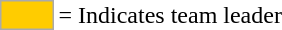<table>
<tr>
<td style="background-color:#FFCC00; border:1px solid #aaaaaa; width:2em;"></td>
<td>= Indicates team leader</td>
</tr>
</table>
